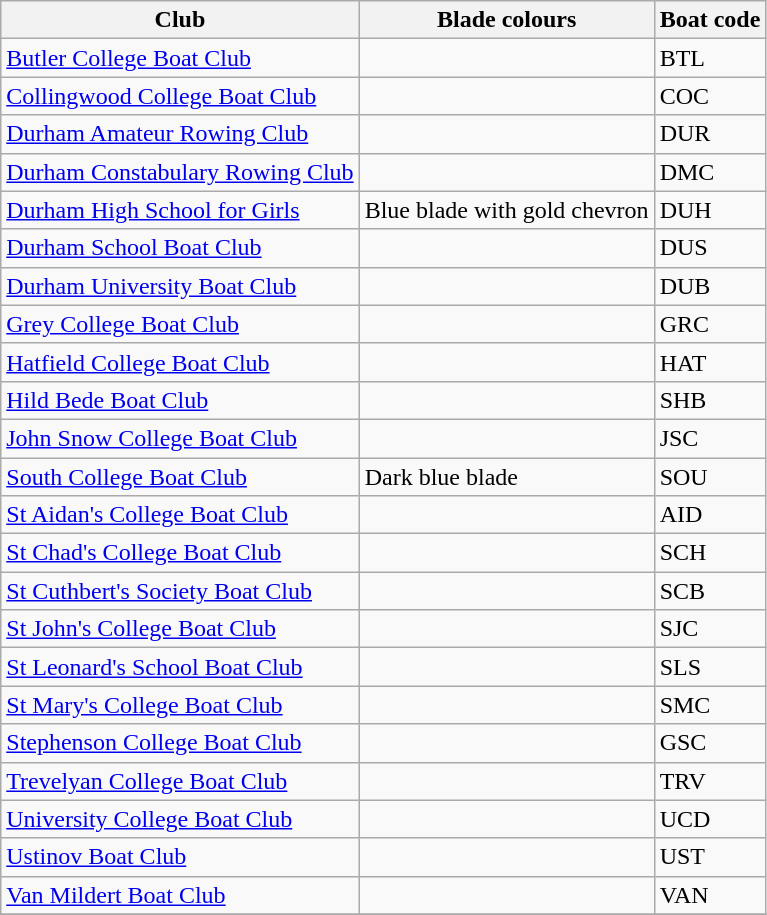<table class="wikitable">
<tr style="text-align:left;">
<th>Club</th>
<th>Blade colours</th>
<th>Boat code</th>
</tr>
<tr>
<td><a href='#'>Butler College Boat Club</a></td>
<td></td>
<td>BTL</td>
</tr>
<tr>
<td><a href='#'>Collingwood College Boat Club</a></td>
<td></td>
<td>COC</td>
</tr>
<tr>
<td><a href='#'>Durham Amateur Rowing Club</a></td>
<td></td>
<td>DUR</td>
</tr>
<tr>
<td><a href='#'>Durham Constabulary Rowing Club</a></td>
<td></td>
<td>DMC</td>
</tr>
<tr>
<td><a href='#'>Durham High School for Girls</a></td>
<td>Blue blade with gold chevron</td>
<td>DUH</td>
</tr>
<tr>
<td><a href='#'>Durham School Boat Club</a></td>
<td></td>
<td>DUS</td>
</tr>
<tr>
<td><a href='#'>Durham University Boat Club</a></td>
<td></td>
<td>DUB</td>
</tr>
<tr>
<td><a href='#'>Grey College Boat Club</a></td>
<td></td>
<td>GRC</td>
</tr>
<tr>
<td><a href='#'>Hatfield College Boat Club</a></td>
<td></td>
<td>HAT</td>
</tr>
<tr>
<td><a href='#'>Hild Bede Boat Club</a></td>
<td></td>
<td>SHB</td>
</tr>
<tr>
<td><a href='#'>John Snow College Boat Club</a></td>
<td></td>
<td>JSC</td>
</tr>
<tr>
<td><a href='#'>South College Boat Club</a></td>
<td>Dark blue blade</td>
<td>SOU</td>
</tr>
<tr>
<td><a href='#'>St Aidan's College Boat Club</a></td>
<td></td>
<td>AID</td>
</tr>
<tr>
<td><a href='#'>St Chad's College Boat Club</a></td>
<td></td>
<td>SCH</td>
</tr>
<tr>
<td><a href='#'>St Cuthbert's Society Boat Club</a></td>
<td></td>
<td>SCB</td>
</tr>
<tr>
<td><a href='#'>St John's College Boat Club</a></td>
<td></td>
<td>SJC</td>
</tr>
<tr>
<td><a href='#'>St Leonard's School Boat Club</a></td>
<td></td>
<td>SLS</td>
</tr>
<tr>
<td><a href='#'>St Mary's College Boat Club</a></td>
<td></td>
<td>SMC</td>
</tr>
<tr>
<td><a href='#'>Stephenson College Boat Club</a></td>
<td></td>
<td>GSC</td>
</tr>
<tr>
<td><a href='#'>Trevelyan College Boat Club</a></td>
<td></td>
<td>TRV</td>
</tr>
<tr>
<td><a href='#'>University College Boat Club</a></td>
<td></td>
<td>UCD</td>
</tr>
<tr>
<td><a href='#'>Ustinov Boat Club</a></td>
<td></td>
<td>UST</td>
</tr>
<tr>
<td><a href='#'>Van Mildert Boat Club</a></td>
<td></td>
<td>VAN</td>
</tr>
<tr>
</tr>
</table>
